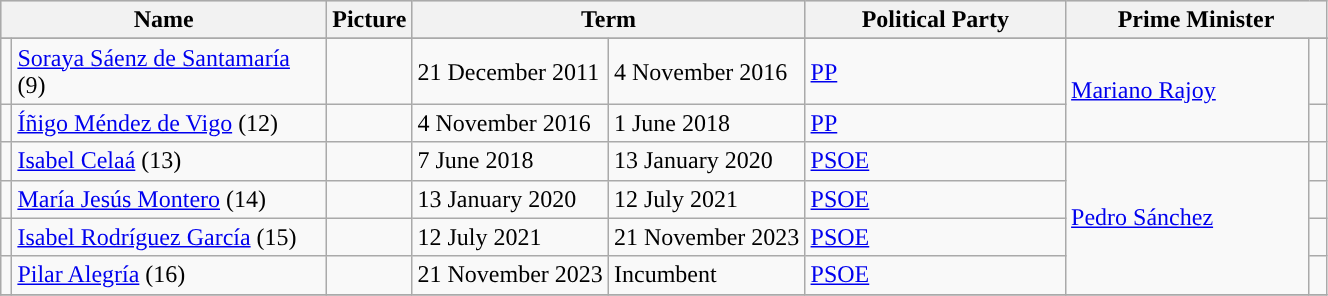<table class="wikitable" width=70%>
<tr style="background-color:#cccccc;">
<th colspan=2 width=25%>Name</th>
<th width=75>Picture</th>
<th colspan=2 width=30%>Term</th>
<th width=20%>Political Party</th>
<th colspan=2 width=20%>Prime Minister</th>
</tr>
<tr style="background-color:#cccccc;">
</tr>
<tr>
<td style="background-color: "></td>
<td><a href='#'>Soraya Sáenz de Santamaría</a> (9)</td>
<td></td>
<td>21 December 2011</td>
<td>4 November 2016</td>
<td><a href='#'>PP</a></td>
<td rowspan="2"><a href='#'>Mariano Rajoy</a></td>
<td style="background-color: "></td>
</tr>
<tr>
<td style="background-color: "></td>
<td><a href='#'>Íñigo Méndez de Vigo</a> (12)</td>
<td></td>
<td>4 November 2016</td>
<td>1 June 2018</td>
<td><a href='#'>PP</a></td>
<td style="background-color: "></td>
</tr>
<tr>
<td style="background-color: "></td>
<td><a href='#'>Isabel Celaá</a> (13)</td>
<td></td>
<td>7 June 2018</td>
<td>13 January 2020</td>
<td><a href='#'>PSOE</a></td>
<td rowspan="4"><a href='#'>Pedro Sánchez</a></td>
<td style="background-color: "></td>
</tr>
<tr>
<td style="background-color: "></td>
<td><a href='#'>María Jesús Montero</a> (14)</td>
<td></td>
<td>13 January 2020</td>
<td>12 July 2021</td>
<td><a href='#'>PSOE</a></td>
<td style="background-color: "></td>
</tr>
<tr>
<td style="background-color: "></td>
<td><a href='#'>Isabel Rodríguez García</a> (15)</td>
<td></td>
<td>12 July 2021</td>
<td>21 November 2023</td>
<td><a href='#'>PSOE</a></td>
<td style="background-color: "></td>
</tr>
<tr>
<td style="background-color: "></td>
<td><a href='#'>Pilar Alegría</a> (16)</td>
<td></td>
<td>21 November 2023</td>
<td>Incumbent</td>
<td><a href='#'>PSOE</a></td>
<td style="background-color: "></td>
</tr>
<tr>
</tr>
</table>
